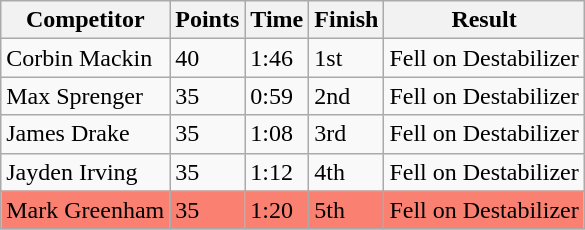<table class="wikitable sortable">
<tr>
<th nowrap="nowrap">Competitor</th>
<th>Points</th>
<th>Time</th>
<th>Finish</th>
<th>Result</th>
</tr>
<tr>
<td> Corbin Mackin</td>
<td>40</td>
<td>1:46</td>
<td>1st</td>
<td>Fell on Destabilizer</td>
</tr>
<tr>
<td> Max Sprenger</td>
<td>35</td>
<td>0:59</td>
<td>2nd</td>
<td>Fell on Destabilizer</td>
</tr>
<tr>
<td> James Drake</td>
<td>35</td>
<td>1:08</td>
<td>3rd</td>
<td>Fell on Destabilizer</td>
</tr>
<tr>
<td> Jayden Irving</td>
<td>35</td>
<td>1:12</td>
<td>4th</td>
<td>Fell on Destabilizer</td>
</tr>
<tr style="background-color:#fa8072">
<td> Mark Greenham</td>
<td>35</td>
<td>1:20</td>
<td>5th</td>
<td>Fell on Destabilizer</td>
</tr>
</table>
